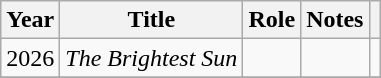<table class="wikitable">
<tr>
<th>Year</th>
<th>Title</th>
<th>Role</th>
<th>Notes</th>
<th></th>
</tr>
<tr>
<td>2026</td>
<td><em>The Brightest Sun</em></td>
<td></td>
<td></td>
<td></td>
</tr>
<tr>
</tr>
</table>
